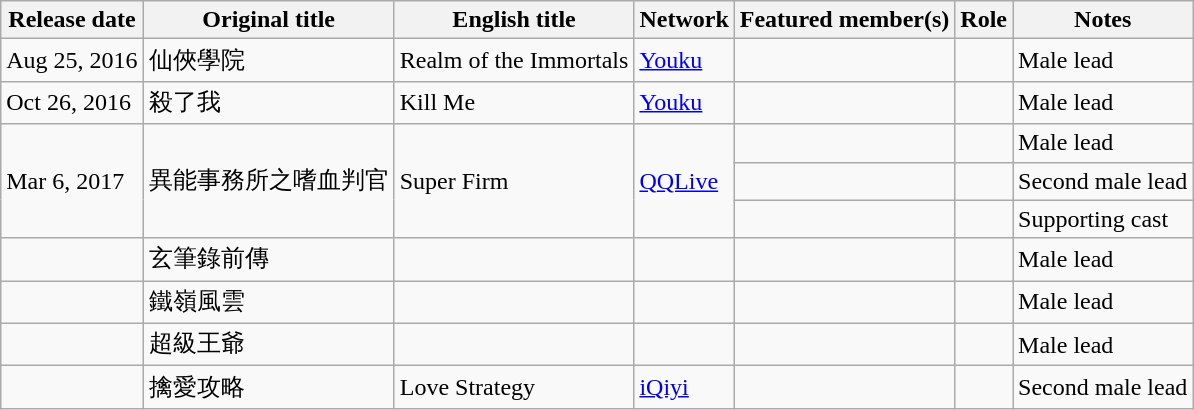<table class="wikitable sortable">
<tr>
<th>Release date</th>
<th>Original title</th>
<th>English title</th>
<th>Network</th>
<th>Featured member(s)</th>
<th>Role</th>
<th class="unsortable">Notes</th>
</tr>
<tr>
<td>Aug 25, 2016</td>
<td>仙俠學院</td>
<td>Realm of the Immortals</td>
<td><a href='#'>Youku</a></td>
<td></td>
<td></td>
<td>Male lead</td>
</tr>
<tr>
<td>Oct 26, 2016</td>
<td>殺了我</td>
<td>Kill Me</td>
<td><a href='#'>Youku</a></td>
<td></td>
<td></td>
<td>Male lead</td>
</tr>
<tr>
<td rowspan="3">Mar 6, 2017</td>
<td rowspan="3">異能事務所之嗜血判官</td>
<td rowspan="3">Super Firm</td>
<td rowspan="3"><a href='#'>QQLive</a></td>
<td></td>
<td></td>
<td>Male lead</td>
</tr>
<tr>
<td></td>
<td></td>
<td>Second male lead</td>
</tr>
<tr>
<td></td>
<td></td>
<td>Supporting cast</td>
</tr>
<tr>
<td></td>
<td>玄筆錄前傳</td>
<td></td>
<td></td>
<td></td>
<td></td>
<td>Male lead</td>
</tr>
<tr>
<td></td>
<td>鐵嶺風雲</td>
<td></td>
<td></td>
<td></td>
<td></td>
<td>Male lead</td>
</tr>
<tr>
<td></td>
<td>超級王爺</td>
<td></td>
<td></td>
<td></td>
<td></td>
<td>Male lead</td>
</tr>
<tr>
<td></td>
<td>擒愛攻略</td>
<td>Love Strategy</td>
<td><a href='#'>iQiyi</a></td>
<td></td>
<td></td>
<td>Second male lead</td>
</tr>
</table>
